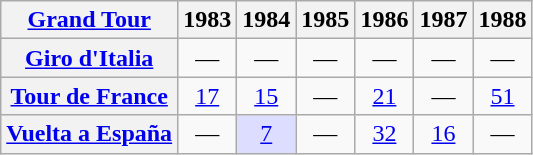<table class="wikitable plainrowheaders">
<tr>
<th scope="col"><a href='#'>Grand Tour</a></th>
<th scope="col">1983</th>
<th scope="col">1984</th>
<th scope="col">1985</th>
<th scope="col">1986</th>
<th scope="col">1987</th>
<th scope="col">1988</th>
</tr>
<tr style="text-align:center;">
<th scope="row"> <a href='#'>Giro d'Italia</a></th>
<td>—</td>
<td>—</td>
<td>—</td>
<td>—</td>
<td>—</td>
<td>—</td>
</tr>
<tr style="text-align:center;">
<th scope="row"> <a href='#'>Tour de France</a></th>
<td><a href='#'>17</a></td>
<td><a href='#'>15</a></td>
<td>—</td>
<td><a href='#'>21</a></td>
<td>—</td>
<td><a href='#'>51</a></td>
</tr>
<tr style="text-align:center;">
<th scope="row"> <a href='#'>Vuelta a España</a></th>
<td>—</td>
<td style="background:#ddf;"><a href='#'>7</a></td>
<td>—</td>
<td><a href='#'>32</a></td>
<td><a href='#'>16</a></td>
<td>—</td>
</tr>
</table>
